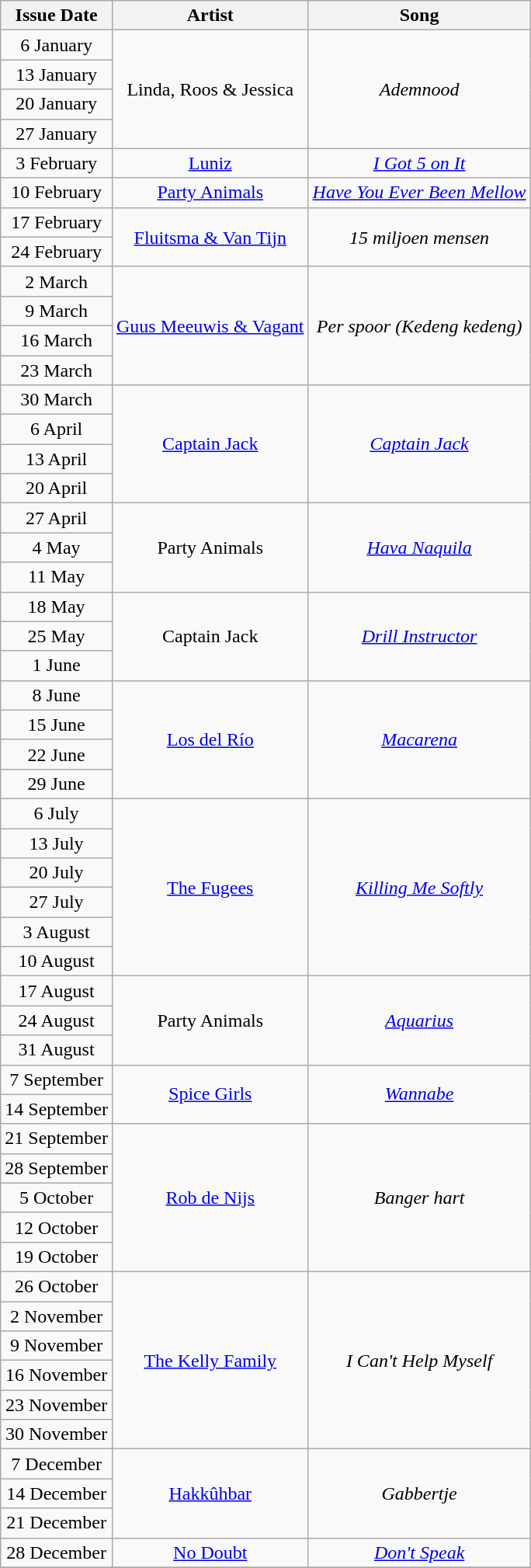<table class="wikitable plainrowheaders" style="text-align: center">
<tr>
<th>Issue Date</th>
<th>Artist</th>
<th>Song</th>
</tr>
<tr>
<td>6 January</td>
<td rowspan="4">Linda, Roos & Jessica</td>
<td rowspan="4"><em>Ademnood</em></td>
</tr>
<tr>
<td>13 January</td>
</tr>
<tr>
<td>20 January</td>
</tr>
<tr>
<td>27 January</td>
</tr>
<tr>
<td>3 February</td>
<td><a href='#'>Luniz</a></td>
<td><em><a href='#'>I Got 5 on It</a></em></td>
</tr>
<tr>
<td>10 February</td>
<td><a href='#'>Party Animals</a></td>
<td><em><a href='#'>Have You Ever Been Mellow</a></em></td>
</tr>
<tr>
<td>17 February</td>
<td rowspan="2"><a href='#'>Fluitsma & Van Tijn</a></td>
<td rowspan="2"><em>15 miljoen mensen</em></td>
</tr>
<tr>
<td>24 February</td>
</tr>
<tr>
<td>2 March</td>
<td rowspan="4"><a href='#'>Guus Meeuwis & Vagant</a></td>
<td rowspan="4"><em>Per spoor (Kedeng kedeng)</em></td>
</tr>
<tr>
<td>9 March</td>
</tr>
<tr>
<td>16 March</td>
</tr>
<tr>
<td>23 March</td>
</tr>
<tr>
<td>30 March</td>
<td rowspan="4"><a href='#'>Captain Jack</a></td>
<td rowspan="4"><em><a href='#'>Captain Jack</a></em></td>
</tr>
<tr>
<td>6 April</td>
</tr>
<tr>
<td>13 April</td>
</tr>
<tr>
<td>20 April</td>
</tr>
<tr>
<td>27 April</td>
<td rowspan="3">Party Animals</td>
<td rowspan="3"><em><a href='#'>Hava Naquila</a></em></td>
</tr>
<tr>
<td>4 May</td>
</tr>
<tr>
<td>11 May</td>
</tr>
<tr>
<td>18 May</td>
<td rowspan="3">Captain Jack</td>
<td rowspan="3"><em><a href='#'>Drill Instructor</a></em></td>
</tr>
<tr>
<td>25 May</td>
</tr>
<tr>
<td>1 June</td>
</tr>
<tr>
<td>8 June</td>
<td rowspan="4"><a href='#'>Los del Río</a></td>
<td rowspan="4"><em><a href='#'>Macarena</a></em></td>
</tr>
<tr>
<td>15 June</td>
</tr>
<tr>
<td>22 June</td>
</tr>
<tr>
<td>29 June</td>
</tr>
<tr>
<td>6 July</td>
<td rowspan="6"><a href='#'>The Fugees</a></td>
<td rowspan="6"><em><a href='#'>Killing Me Softly</a></em></td>
</tr>
<tr>
<td>13 July</td>
</tr>
<tr>
<td>20 July</td>
</tr>
<tr>
<td>27 July</td>
</tr>
<tr>
<td>3 August</td>
</tr>
<tr>
<td>10 August</td>
</tr>
<tr>
<td>17 August</td>
<td rowspan="3">Party Animals</td>
<td rowspan="3"><em><a href='#'>Aquarius</a></em></td>
</tr>
<tr>
<td>24 August</td>
</tr>
<tr>
<td>31 August</td>
</tr>
<tr>
<td>7 September</td>
<td rowspan="2"><a href='#'>Spice Girls</a></td>
<td rowspan="2"><em><a href='#'>Wannabe</a></em></td>
</tr>
<tr>
<td>14 September</td>
</tr>
<tr>
<td>21 September</td>
<td rowspan="5"><a href='#'>Rob de Nijs</a></td>
<td rowspan="5"><em>Banger hart</em></td>
</tr>
<tr>
<td>28 September</td>
</tr>
<tr>
<td>5 October</td>
</tr>
<tr>
<td>12 October</td>
</tr>
<tr>
<td>19 October</td>
</tr>
<tr>
<td>26 October</td>
<td rowspan="6"><a href='#'>The Kelly Family</a></td>
<td rowspan="6"><em>I Can't Help Myself</em></td>
</tr>
<tr>
<td>2 November</td>
</tr>
<tr>
<td>9 November</td>
</tr>
<tr>
<td>16 November</td>
</tr>
<tr>
<td>23 November</td>
</tr>
<tr>
<td>30 November</td>
</tr>
<tr>
<td>7 December</td>
<td rowspan="3"><a href='#'>Hakkûhbar</a></td>
<td rowspan="3"><em>Gabbertje</em></td>
</tr>
<tr>
<td>14 December</td>
</tr>
<tr>
<td>21 December</td>
</tr>
<tr>
<td>28 December</td>
<td><a href='#'>No Doubt</a></td>
<td><em><a href='#'>Don't Speak</a></em></td>
</tr>
<tr>
</tr>
</table>
